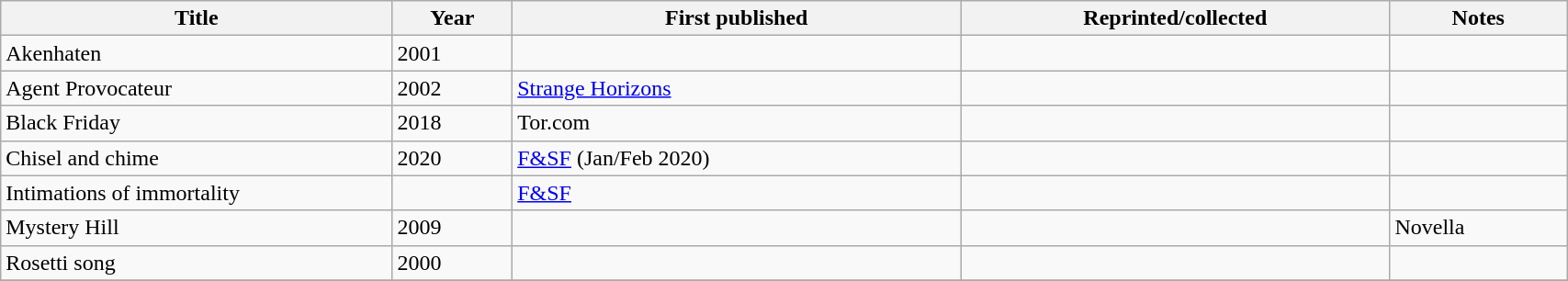<table class='wikitable sortable' width='90%'>
<tr>
<th width=25%>Title</th>
<th>Year</th>
<th>First published</th>
<th>Reprinted/collected</th>
<th>Notes</th>
</tr>
<tr>
<td>Akenhaten</td>
<td>2001</td>
<td></td>
<td></td>
<td></td>
</tr>
<tr>
<td>Agent Provocateur</td>
<td>2002</td>
<td><a href='#'>Strange Horizons</a></td>
<td></td>
<td></td>
</tr>
<tr>
<td>Black Friday</td>
<td>2018</td>
<td>Tor.com</td>
<td></td>
<td></td>
</tr>
<tr>
<td>Chisel and chime</td>
<td>2020</td>
<td><a href='#'>F&SF</a> (Jan/Feb 2020)</td>
<td></td>
<td></td>
</tr>
<tr>
<td>Intimations of immortality</td>
<td></td>
<td><a href='#'>F&SF</a></td>
<td></td>
<td></td>
</tr>
<tr>
<td>Mystery Hill</td>
<td>2009</td>
<td></td>
<td></td>
<td>Novella</td>
</tr>
<tr>
<td>Rosetti song</td>
<td>2000</td>
<td></td>
<td></td>
<td></td>
</tr>
<tr>
</tr>
</table>
